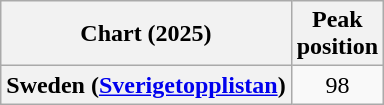<table class="wikitable sortable plainrowheaders" style="text-align:center">
<tr>
<th>Chart (2025)</th>
<th>Peak<br>position</th>
</tr>
<tr>
<th scope="row">Sweden (<a href='#'>Sverigetopplistan</a>)</th>
<td>98</td>
</tr>
</table>
